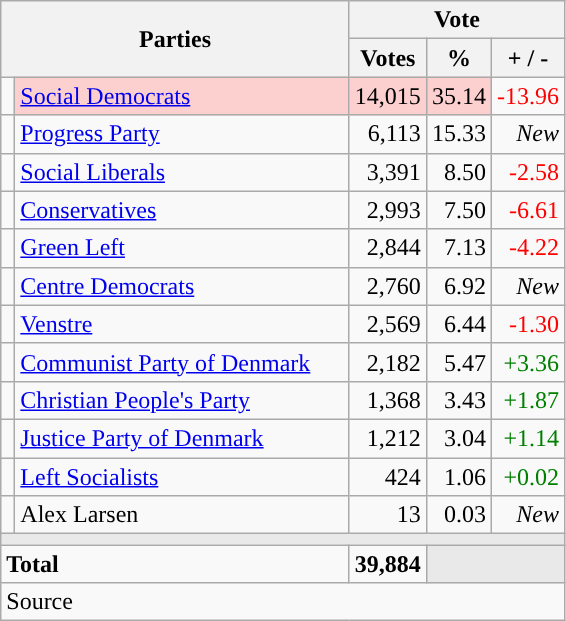<table class="wikitable" style="text-align:right;">
<tr>
<th style="text-align:centre;" rowspan="2" colspan="2" width="225">Parties</th>
<th colspan="3">Vote</th>
</tr>
<tr>
<th width="15">Votes</th>
<th width="15">%</th>
<th width="15">+ / -</th>
</tr>
<tr>
<td width="2" style="color:inherit;background:"></td>
<td bgcolor=#fbd0ce  align="left"><a href='#'>Social Democrats</a></td>
<td bgcolor=#fbd0ce>14,015</td>
<td bgcolor=#fbd0ce>35.14</td>
<td style=color:red;>-13.96</td>
</tr>
<tr>
<td width="2" style="color:inherit;background:"></td>
<td align="left"><a href='#'>Progress Party</a></td>
<td>6,113</td>
<td>15.33</td>
<td><em>New</em></td>
</tr>
<tr>
<td width="2" style="color:inherit;background:"></td>
<td align="left"><a href='#'>Social Liberals</a></td>
<td>3,391</td>
<td>8.50</td>
<td style=color:red;>-2.58</td>
</tr>
<tr>
<td width="2" style="color:inherit;background:"></td>
<td align="left"><a href='#'>Conservatives</a></td>
<td>2,993</td>
<td>7.50</td>
<td style=color:red;>-6.61</td>
</tr>
<tr>
<td width="2" style="color:inherit;background:"></td>
<td align="left"><a href='#'>Green Left</a></td>
<td>2,844</td>
<td>7.13</td>
<td style=color:red;>-4.22</td>
</tr>
<tr>
<td width="2" style="color:inherit;background:"></td>
<td align="left"><a href='#'>Centre Democrats</a></td>
<td>2,760</td>
<td>6.92</td>
<td><em>New</em></td>
</tr>
<tr>
<td width="2" style="color:inherit;background:"></td>
<td align="left"><a href='#'>Venstre</a></td>
<td>2,569</td>
<td>6.44</td>
<td style=color:red;>-1.30</td>
</tr>
<tr>
<td width="2" style="color:inherit;background:"></td>
<td align="left"><a href='#'>Communist Party of Denmark</a></td>
<td>2,182</td>
<td>5.47</td>
<td style=color:green;>+3.36</td>
</tr>
<tr>
<td width="2" style="color:inherit;background:"></td>
<td align="left"><a href='#'>Christian People's Party</a></td>
<td>1,368</td>
<td>3.43</td>
<td style=color:green;>+1.87</td>
</tr>
<tr>
<td width="2" style="color:inherit;background:"></td>
<td align="left"><a href='#'>Justice Party of Denmark</a></td>
<td>1,212</td>
<td>3.04</td>
<td style=color:green;>+1.14</td>
</tr>
<tr>
<td width="2" style="color:inherit;background:"></td>
<td align="left"><a href='#'>Left Socialists</a></td>
<td>424</td>
<td>1.06</td>
<td style=color:green;>+0.02</td>
</tr>
<tr>
<td width="2" style="color:inherit;background:"></td>
<td align="left">Alex Larsen</td>
<td>13</td>
<td>0.03</td>
<td><em>New</em></td>
</tr>
<tr>
<td colspan="7" bgcolor="#E9E9E9"></td>
</tr>
<tr>
<td align="left" colspan="2"><strong>Total</strong></td>
<td><strong>39,884</strong></td>
<td bgcolor="#E9E9E9" colspan="2"></td>
</tr>
<tr>
<td align="left" colspan="6">Source</td>
</tr>
</table>
